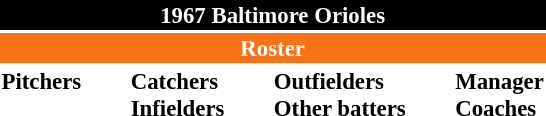<table class="toccolours" style="font-size: 95%;">
<tr>
<th colspan="10" style="background-color: black; color: white; text-align: center;">1967 Baltimore Orioles</th>
</tr>
<tr>
<td colspan="10" style="background-color: #F87217; color: white; text-align: center;"><strong>Roster</strong></td>
</tr>
<tr>
<td valign="top"><strong>Pitchers</strong><br>



















</td>
<td width="25px"></td>
<td valign="top"><strong>Catchers</strong><br>


<strong>Infielders</strong>







</td>
<td width="25px"></td>
<td valign="top"><strong>Outfielders</strong><br>






<strong>Other batters</strong>

</td>
<td width="25px"></td>
<td valign="top"><strong>Manager</strong><br>
<strong>Coaches</strong>



</td>
</tr>
</table>
